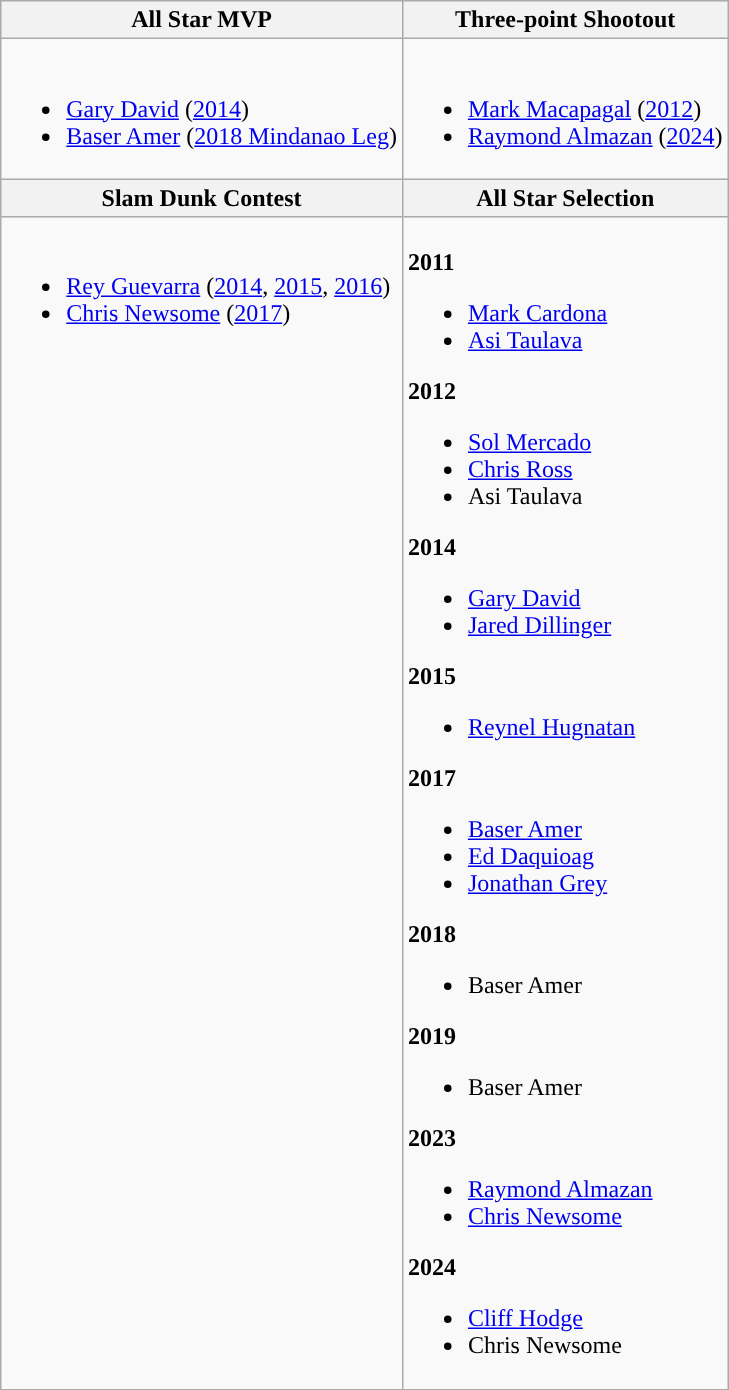<table class=wikitable>
<tr>
<th>All Star MVP</th>
<th>Three-point Shootout</th>
</tr>
<tr>
<td valign="top"><br><ul><li><a href='#'>Gary David</a> (<a href='#'>2014</a>)</li><li><a href='#'>Baser Amer</a> (<a href='#'>2018 Mindanao Leg</a>)</li></ul></td>
<td valign="top"><br><ul><li><a href='#'>Mark Macapagal</a> (<a href='#'>2012</a>)</li><li><a href='#'>Raymond Almazan</a> (<a href='#'>2024</a>)</li></ul></td>
</tr>
<tr>
<th>Slam Dunk Contest</th>
<th>All Star Selection</th>
</tr>
<tr>
<td valign="top"><br><ul><li><a href='#'>Rey Guevarra</a> (<a href='#'>2014</a>, <a href='#'>2015</a>, <a href='#'>2016</a>)</li><li><a href='#'>Chris Newsome</a> (<a href='#'>2017</a>)</li></ul></td>
<td valign="top"><br><strong>2011</strong><ul><li><a href='#'>Mark Cardona</a></li><li><a href='#'>Asi Taulava</a></li></ul><strong>2012</strong><ul><li><a href='#'>Sol Mercado</a></li><li><a href='#'>Chris Ross</a></li><li>Asi Taulava</li></ul><strong>2014</strong><ul><li><a href='#'>Gary David</a></li><li><a href='#'>Jared Dillinger</a></li></ul><strong>2015</strong><ul><li><a href='#'>Reynel Hugnatan</a></li></ul><strong>2017</strong><ul><li><a href='#'>Baser Amer</a></li><li><a href='#'>Ed Daquioag</a></li><li><a href='#'>Jonathan Grey</a></li></ul><strong>2018</strong><ul><li>Baser Amer</li></ul><strong>2019</strong><ul><li>Baser Amer</li></ul><strong>2023</strong><ul><li><a href='#'>Raymond Almazan</a></li><li><a href='#'>Chris Newsome</a></li></ul><strong>2024</strong><ul><li><a href='#'>Cliff Hodge</a></li><li>Chris Newsome</li></ul></td>
</tr>
</table>
